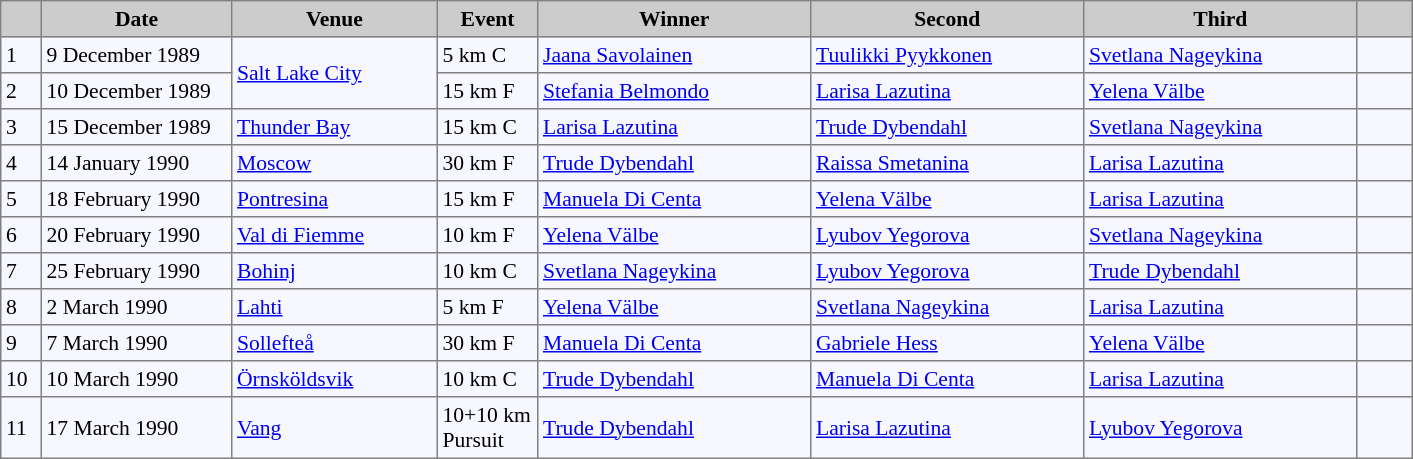<table bgcolor="#f7f8ff" cellpadding="3" cellspacing="0" border="1" style="font-size: 90%; border: gray solid 1px; border-collapse: collapse;">
<tr bgcolor="#CCCCCC">
<td align="center" width="20"><strong></strong></td>
<td align="center" width="120"><strong>Date</strong></td>
<td align="center" width="130"><strong>Venue</strong></td>
<td align="center" width="60"><strong>Event</strong></td>
<td align="center" width="175"><strong>Winner</strong></td>
<td align="center" width="175"><strong>Second</strong></td>
<td align="center" width="175"><strong>Third</strong></td>
<td align="center" width="30"><strong></strong></td>
</tr>
<tr align="left">
<td>1</td>
<td>9 December 1989</td>
<td rowspan="2"> <a href='#'>Salt Lake City</a></td>
<td>5 km C</td>
<td> <a href='#'>Jaana Savolainen</a></td>
<td> <a href='#'>Tuulikki Pyykkonen</a></td>
<td> <a href='#'>Svetlana Nageykina</a></td>
<td></td>
</tr>
<tr align="left">
<td>2</td>
<td>10 December 1989</td>
<td>15 km F</td>
<td> <a href='#'>Stefania Belmondo</a></td>
<td> <a href='#'>Larisa Lazutina</a></td>
<td> <a href='#'>Yelena Välbe</a></td>
<td></td>
</tr>
<tr align="left">
<td>3</td>
<td>15 December 1989</td>
<td> <a href='#'>Thunder Bay</a></td>
<td>15 km C</td>
<td> <a href='#'>Larisa Lazutina</a></td>
<td> <a href='#'>Trude Dybendahl</a></td>
<td> <a href='#'>Svetlana Nageykina</a></td>
<td></td>
</tr>
<tr align="left">
<td>4</td>
<td>14 January 1990</td>
<td> <a href='#'>Moscow</a></td>
<td>30 km F</td>
<td> <a href='#'>Trude Dybendahl</a></td>
<td> <a href='#'>Raissa Smetanina</a></td>
<td> <a href='#'>Larisa Lazutina</a></td>
<td></td>
</tr>
<tr align="left">
<td>5</td>
<td>18 February 1990</td>
<td> <a href='#'>Pontresina</a></td>
<td>15 km F</td>
<td> <a href='#'>Manuela Di Centa</a></td>
<td> <a href='#'>Yelena Välbe</a></td>
<td> <a href='#'>Larisa Lazutina</a></td>
<td></td>
</tr>
<tr align="left">
<td>6</td>
<td>20 February 1990</td>
<td> <a href='#'>Val di Fiemme</a></td>
<td>10 km F</td>
<td> <a href='#'>Yelena Välbe</a></td>
<td> <a href='#'>Lyubov Yegorova</a></td>
<td> <a href='#'>Svetlana Nageykina</a></td>
<td></td>
</tr>
<tr align="left">
<td>7</td>
<td>25 February 1990</td>
<td> <a href='#'>Bohinj</a></td>
<td>10 km C</td>
<td> <a href='#'>Svetlana Nageykina</a></td>
<td> <a href='#'>Lyubov Yegorova</a></td>
<td> <a href='#'>Trude Dybendahl</a></td>
<td></td>
</tr>
<tr align="left">
<td>8</td>
<td>2 March 1990</td>
<td> <a href='#'>Lahti</a></td>
<td>5 km F</td>
<td> <a href='#'>Yelena Välbe</a></td>
<td> <a href='#'>Svetlana Nageykina</a></td>
<td> <a href='#'>Larisa Lazutina</a></td>
<td></td>
</tr>
<tr align="left">
<td>9</td>
<td>7 March 1990</td>
<td> <a href='#'>Sollefteå</a></td>
<td>30 km F</td>
<td> <a href='#'>Manuela Di Centa</a></td>
<td> <a href='#'>Gabriele Hess</a></td>
<td> <a href='#'>Yelena Välbe</a></td>
<td></td>
</tr>
<tr align="left">
<td>10</td>
<td>10 March 1990</td>
<td> <a href='#'>Örnsköldsvik</a></td>
<td>10 km C</td>
<td> <a href='#'>Trude Dybendahl</a></td>
<td> <a href='#'>Manuela Di Centa</a></td>
<td> <a href='#'>Larisa Lazutina</a></td>
<td></td>
</tr>
<tr align="left">
<td>11</td>
<td>17 March 1990</td>
<td> <a href='#'>Vang</a></td>
<td>10+10 km Pursuit</td>
<td> <a href='#'>Trude Dybendahl</a></td>
<td> <a href='#'>Larisa Lazutina</a></td>
<td> <a href='#'>Lyubov Yegorova</a></td>
<td></td>
</tr>
</table>
